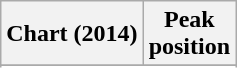<table class="wikitable sortable plainrowheaders" style="text-align:center;">
<tr>
<th scope="col">Chart (2014)</th>
<th scope="col">Peak<br>position</th>
</tr>
<tr>
</tr>
<tr>
</tr>
<tr>
</tr>
<tr>
</tr>
</table>
